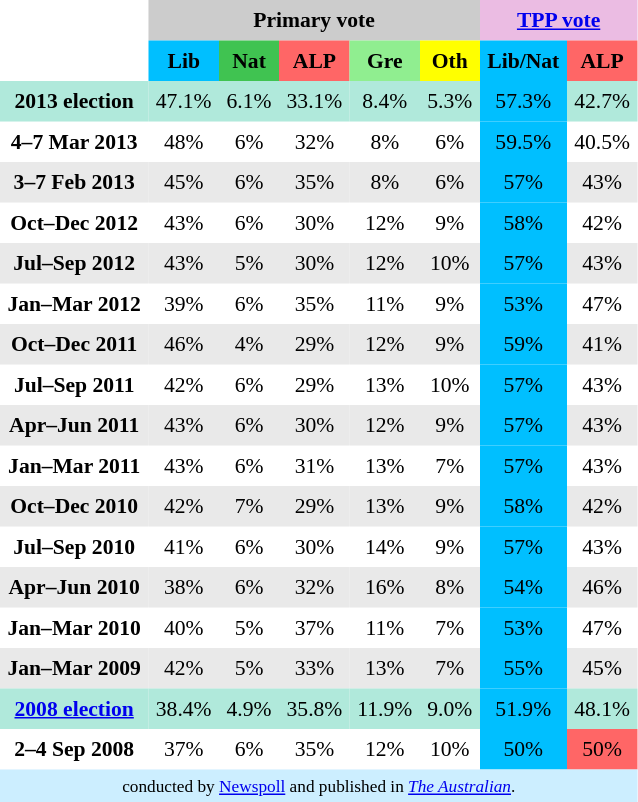<table class="toccolours" cellpadding="5" cellspacing="0" style="float:left; margin-right:.5em; margin-top:.4em; font-size:90%;">
<tr>
</tr>
<tr>
<th style="background:#; text-align:center;"></th>
<th style="background:#ccc; text-align:center;" colspan="5">Primary vote</th>
<th style="background:#ebbce3; text-align:center;" colspan="2"><a href='#'>TPP vote</a></th>
</tr>
<tr>
<th style="background:#; text-align:center;"></th>
<th style="background:#00bfff; text-align:center;">Lib</th>
<th style="background:#40c351; text-align:center;">Nat</th>
<th style="background:#f66; text-align:center;">ALP</th>
<th style="background:#90ee90; text-align:center;">Gre</th>
<th style="background:#ff0; text-align:center;">Oth</th>
<th style="background:#00bfff; text-align:center;">Lib/Nat</th>
<th style="background:#f66; text-align:center;">ALP</th>
</tr>
<tr>
<th style="text-align:center; background:#b0e9db;"><strong>2013 election</strong></th>
<td style="text-align:center; background:#b0e9db;">47.1%</td>
<td width="" style="text-align:center; background:#b0e9db;">6.1%</td>
<td style="text-align:center; background:#b0e9db;">33.1%</td>
<td width="" style="text-align:center; background:#b0e9db;">8.4%</td>
<td width="" style="text-align:center; background:#b0e9db;">5.3%</td>
<td width="" style="text-align:center; background:#00bfff;">57.3%</td>
<td width="" style="text-align:center; background:#b0e9db;">42.7%</td>
</tr>
<tr>
<th style="text-align:center;" bgcolor="">4–7 Mar 2013</th>
<td style="text-align:center;" bgcolor="">48%</td>
<td style="text-align:center;" width="" bgcolor="">6%</td>
<td style="text-align:center;" bgcolor="">32%</td>
<td style="text-align:center;" width="" bgcolor="">8%</td>
<td style="text-align:center;" width="" bgcolor="">6%</td>
<td width="" style="text-align:center; background:#00bfff;">59.5%</td>
<td width="" style="text-align:center; background:"">40.5%</td>
</tr>
<tr>
<th style="text-align:center; background:#e9e9e9;">3–7 Feb 2013</th>
<td style="text-align:center; background:#e9e9e9;">45%</td>
<td width="" style="text-align:center; background:#e9e9e9;">6%</td>
<td style="text-align:center; background:#e9e9e9;">35%</td>
<td width="" style="text-align:center; background:#e9e9e9;">8%</td>
<td width="" style="text-align:center; background:#e9e9e9;">6%</td>
<td width="" style="text-align:center; background:#00bfff;">57%</td>
<td width="" style="text-align:center; background:#e9e9e9;">43%</td>
</tr>
<tr>
<th style="text-align:center;" bgcolor="">Oct–Dec 2012</th>
<td style="text-align:center;" bgcolor="">43%</td>
<td style="text-align:center;" width="" bgcolor="">6%</td>
<td style="text-align:center;" bgcolor="">30%</td>
<td style="text-align:center;" width="" bgcolor="">12%</td>
<td style="text-align:center;" width="" bgcolor="">9%</td>
<td width="" style="text-align:center; background:#00bfff;">58%</td>
<td width="" style="text-align:center; background:"">42%</td>
</tr>
<tr>
<th style="text-align:center; background:#e9e9e9;">Jul–Sep 2012</th>
<td style="text-align:center; background:#e9e9e9;">43%</td>
<td width="" style="text-align:center; background:#e9e9e9;">5%</td>
<td style="text-align:center; background:#e9e9e9;">30%</td>
<td width="" style="text-align:center; background:#e9e9e9;">12%</td>
<td width="" style="text-align:center; background:#e9e9e9;">10%</td>
<td width="" style="text-align:center; background:#00bfff;">57%</td>
<td width="" style="text-align:center; background:#e9e9e9;">43%</td>
</tr>
<tr>
<th style="text-align:center;" bgcolor="">Jan–Mar 2012</th>
<td style="text-align:center;" bgcolor="">39%</td>
<td style="text-align:center;" width="" bgcolor="">6%</td>
<td style="text-align:center;" bgcolor="">35%</td>
<td style="text-align:center;" width="" bgcolor="">11%</td>
<td style="text-align:center;" width="" bgcolor="">9%</td>
<td width="" style="text-align:center; background:#00bfff;">53%</td>
<td width="" style="text-align:center; background:"">47%</td>
</tr>
<tr>
<th style="text-align:center; background:#e9e9e9;">Oct–Dec 2011</th>
<td style="text-align:center; background:#e9e9e9;">46%</td>
<td width="" style="text-align:center; background:#e9e9e9;">4%</td>
<td style="text-align:center; background:#e9e9e9;">29%</td>
<td width="" style="text-align:center; background:#e9e9e9;">12%</td>
<td width="" style="text-align:center; background:#e9e9e9;">9%</td>
<td width="" style="text-align:center; background:#00bfff;">59%</td>
<td width="" style="text-align:center; background:#e9e9e9;">41%</td>
</tr>
<tr>
<th style="text-align:center;" bgcolor="">Jul–Sep 2011</th>
<td style="text-align:center;" bgcolor="">42%</td>
<td style="text-align:center;" width="" bgcolor="">6%</td>
<td style="text-align:center;" bgcolor="">29%</td>
<td style="text-align:center;" width="" bgcolor="">13%</td>
<td style="text-align:center;" width="" bgcolor="">10%</td>
<td width="" style="text-align:center; background:#00bfff;">57%</td>
<td width="" style="text-align:center; background:"">43%</td>
</tr>
<tr>
<th style="text-align:center; background:#e9e9e9;">Apr–Jun 2011</th>
<td style="text-align:center; background:#e9e9e9;">43%</td>
<td width="" style="text-align:center; background:#e9e9e9;">6%</td>
<td style="text-align:center; background:#e9e9e9;">30%</td>
<td width="" style="text-align:center; background:#e9e9e9;">12%</td>
<td width="" style="text-align:center; background:#e9e9e9;">9%</td>
<td width="" style="text-align:center; background:#00bfff;">57%</td>
<td width="" style="text-align:center; background:#e9e9e9;">43%</td>
</tr>
<tr>
<th style="text-align:center;" bgcolor="">Jan–Mar 2011</th>
<td style="text-align:center;" bgcolor="">43%</td>
<td style="text-align:center;" width="" bgcolor="">6%</td>
<td style="text-align:center;" bgcolor="">31%</td>
<td style="text-align:center;" width="" bgcolor="">13%</td>
<td style="text-align:center;" width="" bgcolor="">7%</td>
<td width="" style="text-align:center; background:#00bfff;">57%</td>
<td width="" style="text-align:center; background:"">43%</td>
</tr>
<tr>
<th style="text-align:center; background:#e9e9e9;">Oct–Dec 2010</th>
<td style="text-align:center; background:#e9e9e9;">42%</td>
<td width="" style="text-align:center; background:#e9e9e9;">7%</td>
<td style="text-align:center; background:#e9e9e9;">29%</td>
<td width="" style="text-align:center; background:#e9e9e9;">13%</td>
<td width="" style="text-align:center; background:#e9e9e9;">9%</td>
<td width="" style="text-align:center; background:#00bfff;">58%</td>
<td width="" style="text-align:center; background:#e9e9e9;">42%</td>
</tr>
<tr>
<th style="text-align:center;" bgcolor="">Jul–Sep 2010</th>
<td style="text-align:center;" bgcolor="">41%</td>
<td style="text-align:center;" width="" bgcolor="">6%</td>
<td style="text-align:center;" bgcolor="">30%</td>
<td style="text-align:center;" width="" bgcolor="">14%</td>
<td style="text-align:center;" width="" bgcolor="">9%</td>
<td width="" style="text-align:center; background:#00bfff;">57%</td>
<td width="" style="text-align:center; background:"">43%</td>
</tr>
<tr>
<th style="text-align:center; background:#e9e9e9;">Apr–Jun 2010</th>
<td style="text-align:center; background:#e9e9e9;">38%</td>
<td width="" style="text-align:center; background:#e9e9e9;">6%</td>
<td style="text-align:center; background:#e9e9e9;">32%</td>
<td width="" style="text-align:center; background:#e9e9e9;">16%</td>
<td width="" style="text-align:center; background:#e9e9e9;">8%</td>
<td width="" style="text-align:center; background:#00bfff;">54%</td>
<td width="" style="text-align:center; background:#e9e9e9;">46%</td>
</tr>
<tr>
<th style="text-align:center;" bgcolor="">Jan–Mar 2010</th>
<td style="text-align:center;" bgcolor="">40%</td>
<td style="text-align:center;" width="" bgcolor="">5%</td>
<td style="text-align:center;" bgcolor="">37%</td>
<td style="text-align:center;" width="" bgcolor="">11%</td>
<td style="text-align:center;" width="" bgcolor="">7%</td>
<td width="" style="text-align:center; background:#00bfff;">53%</td>
<td width="" style="text-align:center; background:"">47%</td>
</tr>
<tr>
<th style="text-align:center; background:#e9e9e9;">Jan–Mar 2009</th>
<td style="text-align:center; background:#e9e9e9;">42%</td>
<td width="" style="text-align:center; background:#e9e9e9;">5%</td>
<td style="text-align:center; background:#e9e9e9;">33%</td>
<td width="" style="text-align:center; background:#e9e9e9;">13%</td>
<td width="" style="text-align:center; background:#e9e9e9;">7%</td>
<td width="" style="text-align:center; background:#00bfff;">55%</td>
<td width="" style="text-align:center; background:#e9e9e9;">45%</td>
</tr>
<tr>
<th style="text-align:center; background:#b0e9db;"><strong><a href='#'>2008 election</a></strong></th>
<td style="text-align:center; background:#b0e9db;">38.4%</td>
<td width="" style="text-align:center; background:#b0e9db;">4.9%</td>
<td style="text-align:center; background:#b0e9db;">35.8%</td>
<td width="" style="text-align:center; background:#b0e9db;">11.9%</td>
<td width="" style="text-align:center; background:#b0e9db;">9.0%</td>
<td width="" style="text-align:center; background:#00bfff;">51.9%</td>
<td width="" style="text-align:center; background:#b0e9db;">48.1%</td>
</tr>
<tr>
<th style="text-align:center;" bgcolor="">2–4 Sep 2008</th>
<td style="text-align:center;" bgcolor="">37%</td>
<td style="text-align:center;" width="" bgcolor="">6%</td>
<td style="text-align:center;" bgcolor="">35%</td>
<td style="text-align:center;" width="" bgcolor="">12%</td>
<td style="text-align:center;" width="" bgcolor="">10%</td>
<td width="" style="text-align:center; background:#00bfff;">50%</td>
<td width="" style="text-align:center; background:#f66;">50%</td>
</tr>
<tr>
<td colspan="11"  style="font-size:80%; background:#cef; text-align:center;"> conducted by <a href='#'>Newspoll</a> and published in <em><a href='#'>The Australian</a></em>.<br></td>
</tr>
</table>
